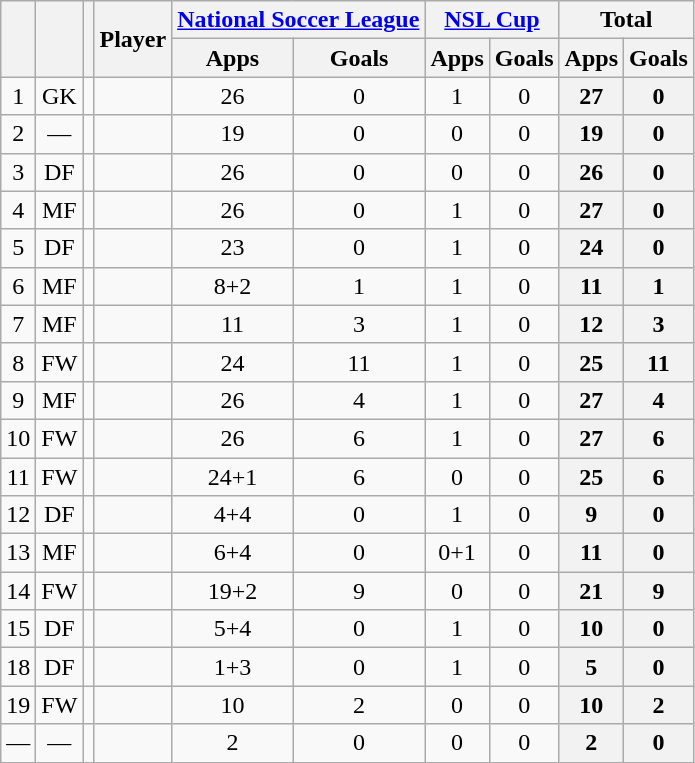<table class="wikitable sortable" style="text-align:center">
<tr>
<th rowspan="2"></th>
<th rowspan="2"></th>
<th rowspan="2"></th>
<th rowspan="2">Player</th>
<th colspan="2"><a href='#'>National Soccer League</a></th>
<th colspan="2"><a href='#'>NSL Cup</a></th>
<th colspan="2">Total</th>
</tr>
<tr>
<th>Apps</th>
<th>Goals</th>
<th>Apps</th>
<th>Goals</th>
<th>Apps</th>
<th>Goals</th>
</tr>
<tr>
<td>1</td>
<td>GK</td>
<td></td>
<td align="left"><br></td>
<td>26</td>
<td>0<br></td>
<td>1</td>
<td>0<br></td>
<th>27</th>
<th>0</th>
</tr>
<tr>
<td>2</td>
<td>—</td>
<td></td>
<td align="left"><br></td>
<td>19</td>
<td>0<br></td>
<td>0</td>
<td>0<br></td>
<th>19</th>
<th>0</th>
</tr>
<tr>
<td>3</td>
<td>DF</td>
<td></td>
<td align="left"><br></td>
<td>26</td>
<td>0<br></td>
<td>0</td>
<td>0<br></td>
<th>26</th>
<th>0</th>
</tr>
<tr>
<td>4</td>
<td>MF</td>
<td></td>
<td align="left"><br></td>
<td>26</td>
<td>0<br></td>
<td>1</td>
<td>0<br></td>
<th>27</th>
<th>0</th>
</tr>
<tr>
<td>5</td>
<td>DF</td>
<td></td>
<td align="left"><br></td>
<td>23</td>
<td>0<br></td>
<td>1</td>
<td>0<br></td>
<th>24</th>
<th>0</th>
</tr>
<tr>
<td>6</td>
<td>MF</td>
<td></td>
<td align="left"><br></td>
<td>8+2</td>
<td>1<br></td>
<td>1</td>
<td>0<br></td>
<th>11</th>
<th>1</th>
</tr>
<tr>
<td>7</td>
<td>MF</td>
<td></td>
<td align="left"><br></td>
<td>11</td>
<td>3<br></td>
<td>1</td>
<td>0<br></td>
<th>12</th>
<th>3</th>
</tr>
<tr>
<td>8</td>
<td>FW</td>
<td></td>
<td align="left"><br></td>
<td>24</td>
<td>11<br></td>
<td>1</td>
<td>0<br></td>
<th>25</th>
<th>11</th>
</tr>
<tr>
<td>9</td>
<td>MF</td>
<td></td>
<td align="left"><br></td>
<td>26</td>
<td>4<br></td>
<td>1</td>
<td>0<br></td>
<th>27</th>
<th>4</th>
</tr>
<tr>
<td>10</td>
<td>FW</td>
<td></td>
<td align="left"><br></td>
<td>26</td>
<td>6<br></td>
<td>1</td>
<td>0<br></td>
<th>27</th>
<th>6</th>
</tr>
<tr>
<td>11</td>
<td>FW</td>
<td></td>
<td align="left"><br></td>
<td>24+1</td>
<td>6<br></td>
<td>0</td>
<td>0<br></td>
<th>25</th>
<th>6</th>
</tr>
<tr>
<td>12</td>
<td>DF</td>
<td></td>
<td align="left"><br></td>
<td>4+4</td>
<td>0<br></td>
<td>1</td>
<td>0<br></td>
<th>9</th>
<th>0</th>
</tr>
<tr>
<td>13</td>
<td>MF</td>
<td></td>
<td align="left"><br></td>
<td>6+4</td>
<td>0<br></td>
<td>0+1</td>
<td>0<br></td>
<th>11</th>
<th>0</th>
</tr>
<tr>
<td>14</td>
<td>FW</td>
<td></td>
<td align="left"><br></td>
<td>19+2</td>
<td>9<br></td>
<td>0</td>
<td>0<br></td>
<th>21</th>
<th>9</th>
</tr>
<tr>
<td>15</td>
<td>DF</td>
<td></td>
<td align="left"><br></td>
<td>5+4</td>
<td>0<br></td>
<td>1</td>
<td>0<br></td>
<th>10</th>
<th>0</th>
</tr>
<tr>
<td>18</td>
<td>DF</td>
<td></td>
<td align="left"><br></td>
<td>1+3</td>
<td>0<br></td>
<td>1</td>
<td>0<br></td>
<th>5</th>
<th>0</th>
</tr>
<tr>
<td>19</td>
<td>FW</td>
<td></td>
<td align="left"><br></td>
<td>10</td>
<td>2<br></td>
<td>0</td>
<td>0<br></td>
<th>10</th>
<th>2</th>
</tr>
<tr>
<td>—</td>
<td>—</td>
<td></td>
<td align="left"><br></td>
<td>2</td>
<td>0<br></td>
<td>0</td>
<td>0<br></td>
<th>2</th>
<th>0</th>
</tr>
</table>
